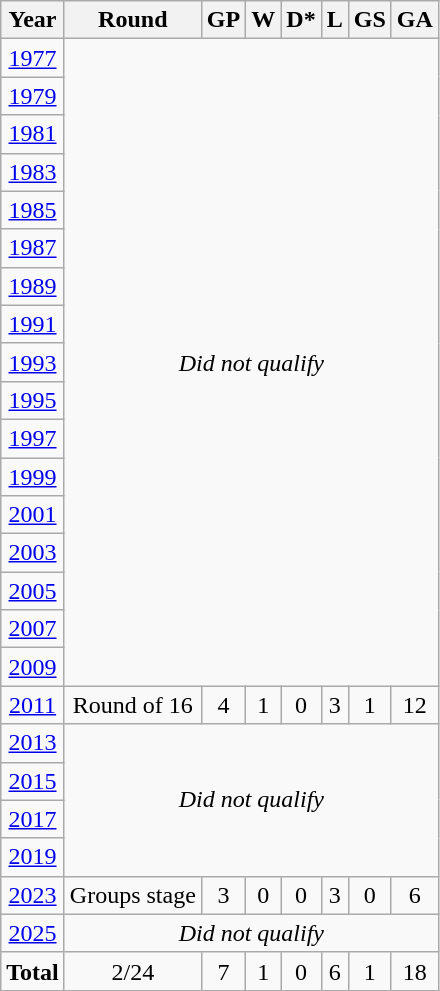<table class="wikitable" style="text-align: center;">
<tr>
<th>Year</th>
<th>Round</th>
<th>GP</th>
<th>W</th>
<th>D*</th>
<th>L</th>
<th>GS</th>
<th>GA</th>
</tr>
<tr>
<td> <a href='#'>1977</a></td>
<td colspan=7 rowspan=17><em>Did not qualify</em></td>
</tr>
<tr>
<td> <a href='#'>1979</a></td>
</tr>
<tr>
<td> <a href='#'>1981</a></td>
</tr>
<tr>
<td> <a href='#'>1983</a></td>
</tr>
<tr>
<td> <a href='#'>1985</a></td>
</tr>
<tr>
<td> <a href='#'>1987</a></td>
</tr>
<tr>
<td> <a href='#'>1989</a></td>
</tr>
<tr>
<td> <a href='#'>1991</a></td>
</tr>
<tr>
<td> <a href='#'>1993</a></td>
</tr>
<tr>
<td> <a href='#'>1995</a></td>
</tr>
<tr>
<td> <a href='#'>1997</a></td>
</tr>
<tr>
<td> <a href='#'>1999</a></td>
</tr>
<tr>
<td> <a href='#'>2001</a></td>
</tr>
<tr>
<td> <a href='#'>2003</a></td>
</tr>
<tr>
<td> <a href='#'>2005</a></td>
</tr>
<tr>
<td> <a href='#'>2007</a></td>
</tr>
<tr>
<td> <a href='#'>2009</a></td>
</tr>
<tr>
<td> <a href='#'>2011</a></td>
<td>Round of 16</td>
<td>4</td>
<td>1</td>
<td>0</td>
<td>3</td>
<td>1</td>
<td>12</td>
</tr>
<tr>
<td> <a href='#'>2013</a></td>
<td colspan=7 rowspan=4><em>Did not qualify</em></td>
</tr>
<tr>
<td> <a href='#'>2015</a></td>
</tr>
<tr>
<td> <a href='#'>2017</a></td>
</tr>
<tr>
<td> <a href='#'>2019</a></td>
</tr>
<tr>
<td> <a href='#'>2023</a></td>
<td>Groups stage</td>
<td>3</td>
<td>0</td>
<td>0</td>
<td>3</td>
<td>0</td>
<td>6</td>
</tr>
<tr>
<td> <a href='#'>2025</a></td>
<td colspan=7><em>Did not qualify</em></td>
</tr>
<tr>
<td><strong>Total</strong></td>
<td>2/24</td>
<td>7</td>
<td>1</td>
<td>0</td>
<td>6</td>
<td>1</td>
<td>18</td>
</tr>
</table>
